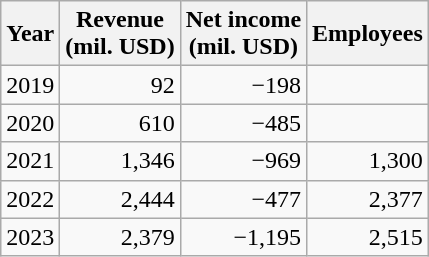<table class="wikitable" style="text-align:right;">
<tr>
<th>Year</th>
<th>Revenue<br>(mil. USD)</th>
<th>Net income<br>(mil. USD)</th>
<th>Employees<br></th>
</tr>
<tr>
<td align=left>2019</td>
<td>92</td>
<td>−198</td>
<td></td>
</tr>
<tr>
<td align=left>2020</td>
<td>610</td>
<td>−485</td>
<td></td>
</tr>
<tr>
<td align=left>2021</td>
<td>1,346</td>
<td>−969</td>
<td>1,300</td>
</tr>
<tr>
<td align=left>2022</td>
<td>2,444</td>
<td>−477</td>
<td>2,377</td>
</tr>
<tr>
<td align=left>2023</td>
<td>2,379</td>
<td>−1,195</td>
<td>2,515</td>
</tr>
</table>
